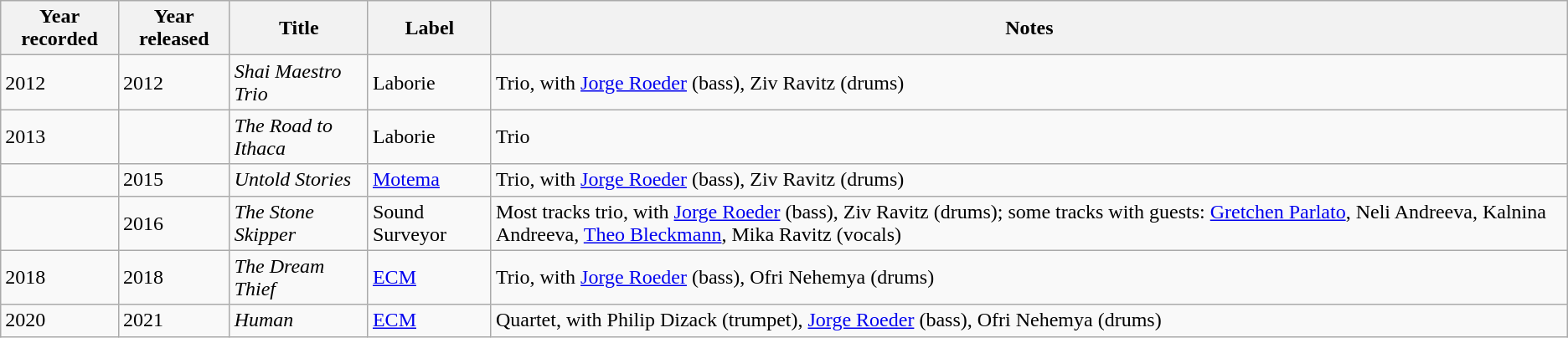<table class="wikitable sortable">
<tr>
<th style="text-align:center;">Year recorded</th>
<th>Year released</th>
<th>Title</th>
<th>Label</th>
<th>Notes</th>
</tr>
<tr>
<td>2012</td>
<td>2012</td>
<td><em>Shai Maestro Trio</em></td>
<td>Laborie</td>
<td>Trio, with <a href='#'>Jorge Roeder</a> (bass), Ziv Ravitz (drums)</td>
</tr>
<tr>
<td>2013</td>
<td></td>
<td><em> The Road to Ithaca</em></td>
<td>Laborie</td>
<td>Trio</td>
</tr>
<tr>
<td></td>
<td>2015</td>
<td><em>Untold Stories</em></td>
<td><a href='#'>Motema</a></td>
<td>Trio, with <a href='#'>Jorge Roeder</a> (bass), Ziv Ravitz (drums)</td>
</tr>
<tr>
<td></td>
<td>2016</td>
<td><em>The Stone Skipper</em></td>
<td>Sound Surveyor</td>
<td>Most tracks trio, with <a href='#'>Jorge Roeder</a> (bass), Ziv Ravitz (drums); some tracks with guests: <a href='#'>Gretchen Parlato</a>, Neli Andreeva, Kalnina Andreeva, <a href='#'>Theo Bleckmann</a>, Mika Ravitz (vocals)</td>
</tr>
<tr>
<td>2018</td>
<td>2018</td>
<td><em>The Dream Thief</em></td>
<td><a href='#'>ECM</a></td>
<td>Trio, with <a href='#'>Jorge Roeder</a> (bass), Ofri Nehemya (drums)</td>
</tr>
<tr>
<td>2020</td>
<td>2021</td>
<td><em>Human</em></td>
<td><a href='#'>ECM</a></td>
<td>Quartet, with Philip Dizack (trumpet), <a href='#'>Jorge Roeder</a> (bass), Ofri Nehemya (drums)</td>
</tr>
</table>
